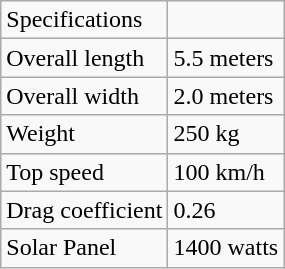<table class="wikitable" border="1">
<tr>
<td>Specifications</td>
</tr>
<tr>
<td>Overall length</td>
<td>5.5 meters</td>
</tr>
<tr>
<td>Overall width</td>
<td>2.0 meters</td>
</tr>
<tr>
<td>Weight</td>
<td>250 kg</td>
</tr>
<tr>
<td>Top speed</td>
<td>100 km/h</td>
</tr>
<tr>
<td>Drag coefficient</td>
<td>0.26</td>
</tr>
<tr>
<td>Solar Panel</td>
<td>1400 watts</td>
</tr>
</table>
